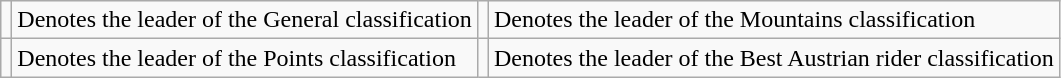<table class="wikitable">
<tr>
<td></td>
<td>Denotes the leader of the General classification</td>
<td></td>
<td>Denotes the leader of the Mountains classification</td>
</tr>
<tr>
<td></td>
<td>Denotes the leader of the Points classification</td>
<td></td>
<td>Denotes the leader of the Best Austrian rider classification</td>
</tr>
</table>
